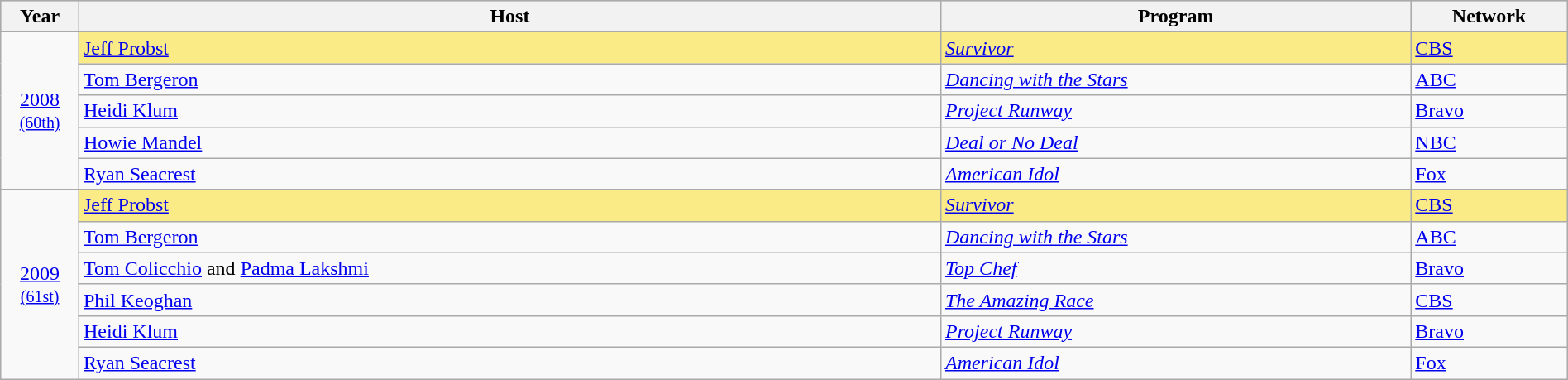<table class="wikitable" style="width:100%">
<tr bgcolor="#bebebe">
<th width="5%">Year</th>
<th width="55%">Host</th>
<th width="30%">Program</th>
<th width="10%">Network</th>
</tr>
<tr>
<td rowspan=6 style="text-align:center"><a href='#'>2008</a><br><small><a href='#'>(60th)</a></small></td>
</tr>
<tr style="background:#FAEB86">
<td><a href='#'>Jeff Probst</a></td>
<td><em><a href='#'>Survivor</a></em></td>
<td><a href='#'>CBS</a></td>
</tr>
<tr>
<td><a href='#'>Tom Bergeron</a></td>
<td><em><a href='#'>Dancing with the Stars</a></em></td>
<td><a href='#'>ABC</a></td>
</tr>
<tr>
<td><a href='#'>Heidi Klum</a></td>
<td><em><a href='#'>Project Runway</a></em></td>
<td><a href='#'>Bravo</a></td>
</tr>
<tr>
<td><a href='#'>Howie Mandel</a></td>
<td><em><a href='#'>Deal or No Deal</a></em></td>
<td><a href='#'>NBC</a></td>
</tr>
<tr>
<td><a href='#'>Ryan Seacrest</a></td>
<td><em><a href='#'>American Idol</a></em></td>
<td><a href='#'>Fox</a></td>
</tr>
<tr>
<td rowspan=7 style="text-align:center"><a href='#'>2009</a><br><small><a href='#'>(61st)</a></small></td>
</tr>
<tr style="background:#FAEB86">
<td><a href='#'>Jeff Probst</a></td>
<td><em><a href='#'>Survivor</a></em></td>
<td><a href='#'>CBS</a></td>
</tr>
<tr>
<td><a href='#'>Tom Bergeron</a></td>
<td><em><a href='#'>Dancing with the Stars</a></em></td>
<td><a href='#'>ABC</a></td>
</tr>
<tr>
<td><a href='#'>Tom Colicchio</a> and <a href='#'>Padma Lakshmi</a></td>
<td><em><a href='#'>Top Chef</a></em></td>
<td><a href='#'>Bravo</a></td>
</tr>
<tr>
<td><a href='#'>Phil Keoghan</a></td>
<td><em><a href='#'>The Amazing Race</a></em></td>
<td><a href='#'>CBS</a></td>
</tr>
<tr>
<td><a href='#'>Heidi Klum</a></td>
<td><em><a href='#'>Project Runway</a></em></td>
<td><a href='#'>Bravo</a></td>
</tr>
<tr>
<td><a href='#'>Ryan Seacrest</a></td>
<td><em><a href='#'>American Idol</a></em></td>
<td><a href='#'>Fox</a></td>
</tr>
</table>
